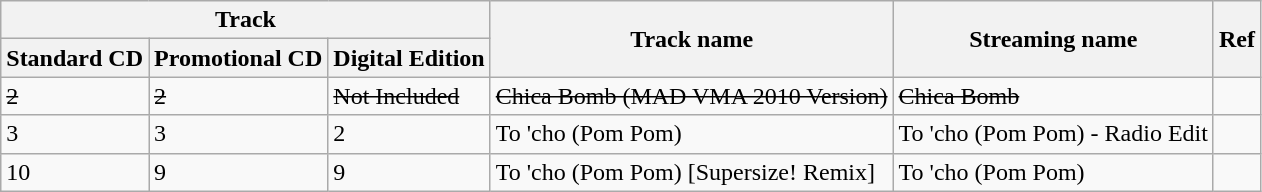<table class="wikitable">
<tr>
<th colspan="3">Track</th>
<th rowspan="2">Track name</th>
<th rowspan="2">Streaming name</th>
<th rowspan="2">Ref</th>
</tr>
<tr>
<th>Standard CD</th>
<th>Promotional CD</th>
<th>Digital Edition</th>
</tr>
<tr>
<td><s>2</s></td>
<td><s>2</s></td>
<td><s>Not Included</s></td>
<td><s>Chica Bomb (MAD VMA 2010 Version)</s></td>
<td><s>Chica Bomb</s></td>
<td></td>
</tr>
<tr>
<td>3</td>
<td>3</td>
<td>2</td>
<td>To 'cho (Pom Pom)</td>
<td>To 'cho (Pom Pom) - Radio Edit</td>
<td></td>
</tr>
<tr>
<td>10</td>
<td>9</td>
<td>9</td>
<td>To 'cho (Pom Pom) [Supersize! Remix]</td>
<td>To 'cho (Pom Pom)</td>
<td></td>
</tr>
</table>
